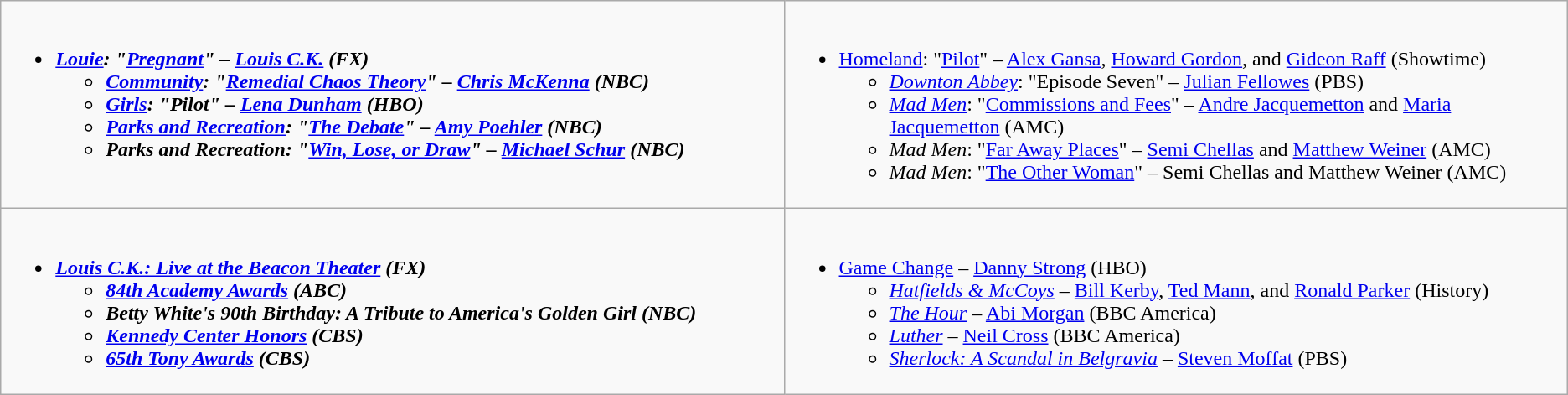<table class="wikitable">
<tr>
<td style="vertical-align:top;" width="50%"><br><ul><li><strong><em><a href='#'>Louie</a><em>: "<a href='#'>Pregnant</a>" – <a href='#'>Louis C.K.</a> (FX)<strong><ul><li></em><a href='#'>Community</a><em>: "<a href='#'>Remedial Chaos Theory</a>" – <a href='#'>Chris McKenna</a> (NBC)</li><li></em><a href='#'>Girls</a><em>: "Pilot" – <a href='#'>Lena Dunham</a> (HBO)</li><li></em><a href='#'>Parks and Recreation</a><em>: "<a href='#'>The Debate</a>" – <a href='#'>Amy Poehler</a> (NBC)</li><li></em>Parks and Recreation<em>: "<a href='#'>Win, Lose, or Draw</a>" – <a href='#'>Michael Schur</a> (NBC)</li></ul></li></ul></td>
<td style="vertical-align:top;" width="50%"><br><ul><li></em></strong><a href='#'>Homeland</a></em>: "<a href='#'>Pilot</a>" – <a href='#'>Alex Gansa</a>, <a href='#'>Howard Gordon</a>, and <a href='#'>Gideon Raff</a> (Showtime)</strong><ul><li><em><a href='#'>Downton Abbey</a></em>: "Episode Seven" – <a href='#'>Julian Fellowes</a> (PBS)</li><li><em><a href='#'>Mad Men</a></em>: "<a href='#'>Commissions and Fees</a>" – <a href='#'>Andre Jacquemetton</a> and <a href='#'>Maria Jacquemetton</a> (AMC)</li><li><em>Mad Men</em>: "<a href='#'>Far Away Places</a>" – <a href='#'>Semi Chellas</a> and <a href='#'>Matthew Weiner</a> (AMC)</li><li><em>Mad Men</em>: "<a href='#'>The Other Woman</a>" – Semi Chellas and Matthew Weiner (AMC)</li></ul></li></ul></td>
</tr>
<tr>
<td style="vertical-align:top;" width="50%"><br><ul><li><strong><em><a href='#'>Louis C.K.: Live at the Beacon Theater</a><em> (FX)<strong><ul><li></em><a href='#'>84th Academy Awards</a><em> (ABC)</li><li></em>Betty White's 90th Birthday: A Tribute to America's Golden Girl<em> (NBC)</li><li></em><a href='#'>Kennedy Center Honors</a><em> (CBS)</li><li></em><a href='#'>65th Tony Awards</a><em> (CBS)</li></ul></li></ul></td>
<td style="vertical-align:top;" width="50%"><br><ul><li></em></strong><a href='#'>Game Change</a></em> – <a href='#'>Danny Strong</a> (HBO)</strong><ul><li><em><a href='#'>Hatfields & McCoys</a></em> – <a href='#'>Bill Kerby</a>, <a href='#'>Ted Mann</a>, and <a href='#'>Ronald Parker</a> (History)</li><li><em><a href='#'>The Hour</a></em> – <a href='#'>Abi Morgan</a> (BBC America)</li><li><em><a href='#'>Luther</a></em> – <a href='#'>Neil Cross</a> (BBC America)</li><li><em><a href='#'>Sherlock: A Scandal in Belgravia</a></em> – <a href='#'>Steven Moffat</a> (PBS)</li></ul></li></ul></td>
</tr>
</table>
